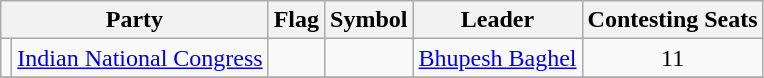<table class="wikitable" style="text-align:center">
<tr>
<th colspan="2">Party</th>
<th>Flag</th>
<th>Symbol</th>
<th>Leader</th>
<th>Contesting Seats</th>
</tr>
<tr>
<td></td>
<td><a href='#'>Indian National Congress</a></td>
<td></td>
<td></td>
<td><a href='#'>Bhupesh Baghel</a></td>
<td>11</td>
</tr>
<tr>
</tr>
</table>
